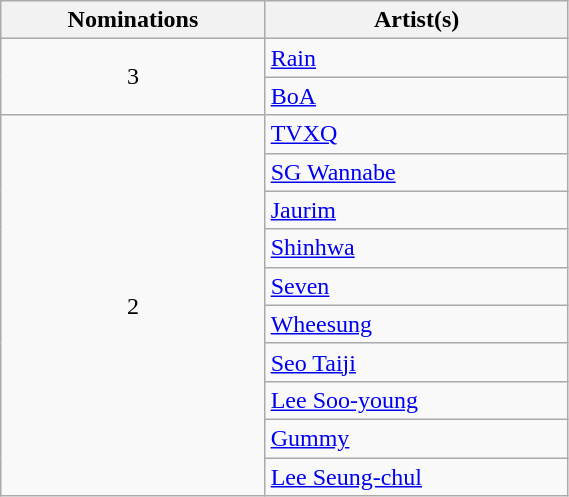<table class="wikitable"  style="width:30%;">
<tr>
<th scope="col">Nominations</th>
<th scope="col">Artist(s)</th>
</tr>
<tr>
<td align=center rowspan=2>3</td>
<td><a href='#'>Rain</a></td>
</tr>
<tr>
<td><a href='#'>BoA</a></td>
</tr>
<tr>
<td align=center rowspan=10>2</td>
<td><a href='#'>TVXQ</a></td>
</tr>
<tr>
<td><a href='#'>SG Wannabe</a></td>
</tr>
<tr>
<td><a href='#'>Jaurim</a></td>
</tr>
<tr>
<td><a href='#'>Shinhwa</a></td>
</tr>
<tr>
<td><a href='#'>Seven</a></td>
</tr>
<tr>
<td><a href='#'>Wheesung</a></td>
</tr>
<tr>
<td><a href='#'>Seo Taiji</a></td>
</tr>
<tr>
<td><a href='#'>Lee Soo-young</a></td>
</tr>
<tr>
<td><a href='#'>Gummy</a></td>
</tr>
<tr>
<td><a href='#'>Lee Seung-chul</a></td>
</tr>
</table>
